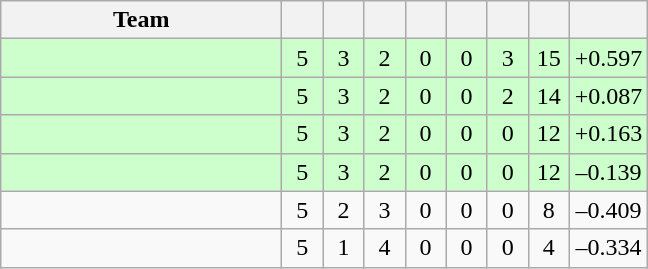<table class="wikitable" style="text-align:center">
<tr>
<th width=180>Team</th>
<th width=20></th>
<th width=20></th>
<th width=20></th>
<th width=20></th>
<th width=20></th>
<th width=20></th>
<th width=20></th>
<th width=45></th>
</tr>
<tr style="background:#cfc">
<td align="left"></td>
<td>5</td>
<td>3</td>
<td>2</td>
<td>0</td>
<td>0</td>
<td>3</td>
<td>15</td>
<td>+0.597</td>
</tr>
<tr style="background:#cfc">
<td align="left"></td>
<td>5</td>
<td>3</td>
<td>2</td>
<td>0</td>
<td>0</td>
<td>2</td>
<td>14</td>
<td>+0.087</td>
</tr>
<tr style="background:#cfc">
<td align="left"></td>
<td>5</td>
<td>3</td>
<td>2</td>
<td>0</td>
<td>0</td>
<td>0</td>
<td>12</td>
<td>+0.163</td>
</tr>
<tr style="background:#cfc">
<td align="left"></td>
<td>5</td>
<td>3</td>
<td>2</td>
<td>0</td>
<td>0</td>
<td>0</td>
<td>12</td>
<td>–0.139</td>
</tr>
<tr>
<td align="left"></td>
<td>5</td>
<td>2</td>
<td>3</td>
<td>0</td>
<td>0</td>
<td>0</td>
<td>8</td>
<td>–0.409</td>
</tr>
<tr>
<td align="left"></td>
<td>5</td>
<td>1</td>
<td>4</td>
<td>0</td>
<td>0</td>
<td>0</td>
<td>4</td>
<td>–0.334</td>
</tr>
</table>
